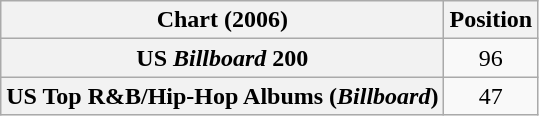<table class="wikitable sortable plainrowheaders" style="text-align:center">
<tr>
<th>Chart (2006)</th>
<th>Position</th>
</tr>
<tr>
<th scope="row">US <em>Billboard</em> 200</th>
<td>96</td>
</tr>
<tr>
<th scope="row">US Top R&B/Hip-Hop Albums (<em>Billboard</em>)</th>
<td>47</td>
</tr>
</table>
